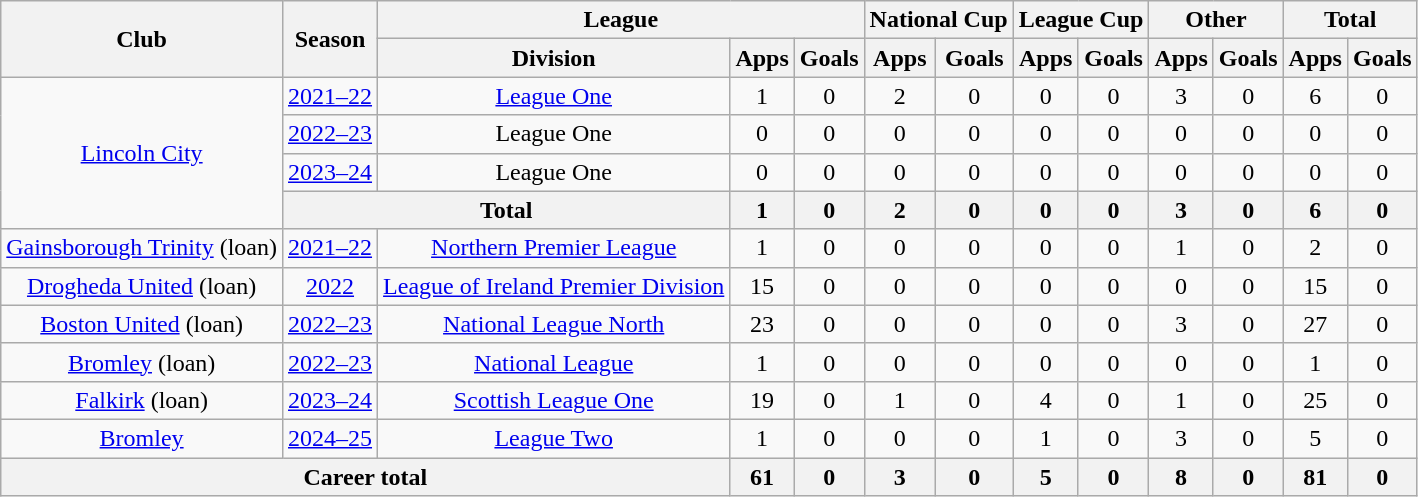<table class="wikitable" style="text-align:center;">
<tr>
<th rowspan="2">Club</th>
<th rowspan="2">Season</th>
<th colspan="3">League</th>
<th colspan="2">National Cup</th>
<th colspan="2">League Cup</th>
<th colspan="2">Other</th>
<th colspan="2">Total</th>
</tr>
<tr>
<th>Division</th>
<th>Apps</th>
<th>Goals</th>
<th>Apps</th>
<th>Goals</th>
<th>Apps</th>
<th>Goals</th>
<th>Apps</th>
<th>Goals</th>
<th>Apps</th>
<th>Goals</th>
</tr>
<tr>
<td rowspan=4><a href='#'>Lincoln City</a></td>
<td><a href='#'>2021–22</a></td>
<td><a href='#'>League One</a></td>
<td>1</td>
<td>0</td>
<td>2</td>
<td>0</td>
<td>0</td>
<td>0</td>
<td>3</td>
<td>0</td>
<td>6</td>
<td>0</td>
</tr>
<tr>
<td><a href='#'>2022–23</a></td>
<td>League One</td>
<td>0</td>
<td>0</td>
<td>0</td>
<td>0</td>
<td>0</td>
<td>0</td>
<td>0</td>
<td>0</td>
<td>0</td>
<td>0</td>
</tr>
<tr>
<td><a href='#'>2023–24</a></td>
<td>League One</td>
<td>0</td>
<td>0</td>
<td>0</td>
<td>0</td>
<td>0</td>
<td>0</td>
<td>0</td>
<td>0</td>
<td>0</td>
<td>0</td>
</tr>
<tr>
<th colspan="2">Total</th>
<th>1</th>
<th>0</th>
<th>2</th>
<th>0</th>
<th>0</th>
<th>0</th>
<th>3</th>
<th>0</th>
<th>6</th>
<th>0</th>
</tr>
<tr>
<td><a href='#'>Gainsborough Trinity</a> (loan)</td>
<td><a href='#'>2021–22</a></td>
<td><a href='#'>Northern Premier League</a></td>
<td>1</td>
<td>0</td>
<td>0</td>
<td>0</td>
<td>0</td>
<td>0</td>
<td>1</td>
<td>0</td>
<td>2</td>
<td>0</td>
</tr>
<tr>
<td><a href='#'>Drogheda United</a> (loan)</td>
<td><a href='#'>2022</a></td>
<td><a href='#'>League of Ireland Premier Division</a></td>
<td>15</td>
<td>0</td>
<td>0</td>
<td>0</td>
<td>0</td>
<td>0</td>
<td>0</td>
<td>0</td>
<td>15</td>
<td>0</td>
</tr>
<tr>
<td><a href='#'>Boston United</a> (loan)</td>
<td><a href='#'>2022–23</a></td>
<td><a href='#'>National League North</a></td>
<td>23</td>
<td>0</td>
<td>0</td>
<td>0</td>
<td>0</td>
<td>0</td>
<td>3</td>
<td>0</td>
<td>27</td>
<td>0</td>
</tr>
<tr>
<td><a href='#'>Bromley</a> (loan)</td>
<td><a href='#'>2022–23</a></td>
<td><a href='#'>National League</a></td>
<td>1</td>
<td>0</td>
<td>0</td>
<td>0</td>
<td>0</td>
<td>0</td>
<td>0</td>
<td>0</td>
<td>1</td>
<td>0</td>
</tr>
<tr>
<td><a href='#'>Falkirk</a> (loan)</td>
<td><a href='#'>2023–24</a></td>
<td><a href='#'>Scottish League One</a></td>
<td>19</td>
<td>0</td>
<td>1</td>
<td>0</td>
<td>4</td>
<td>0</td>
<td>1</td>
<td>0</td>
<td>25</td>
<td>0</td>
</tr>
<tr>
<td><a href='#'>Bromley</a></td>
<td><a href='#'>2024–25</a></td>
<td><a href='#'>League Two</a></td>
<td>1</td>
<td>0</td>
<td>0</td>
<td>0</td>
<td>1</td>
<td>0</td>
<td>3</td>
<td>0</td>
<td>5</td>
<td>0</td>
</tr>
<tr>
<th colspan="3">Career total</th>
<th>61</th>
<th>0</th>
<th>3</th>
<th>0</th>
<th>5</th>
<th>0</th>
<th>8</th>
<th>0</th>
<th>81</th>
<th>0</th>
</tr>
</table>
